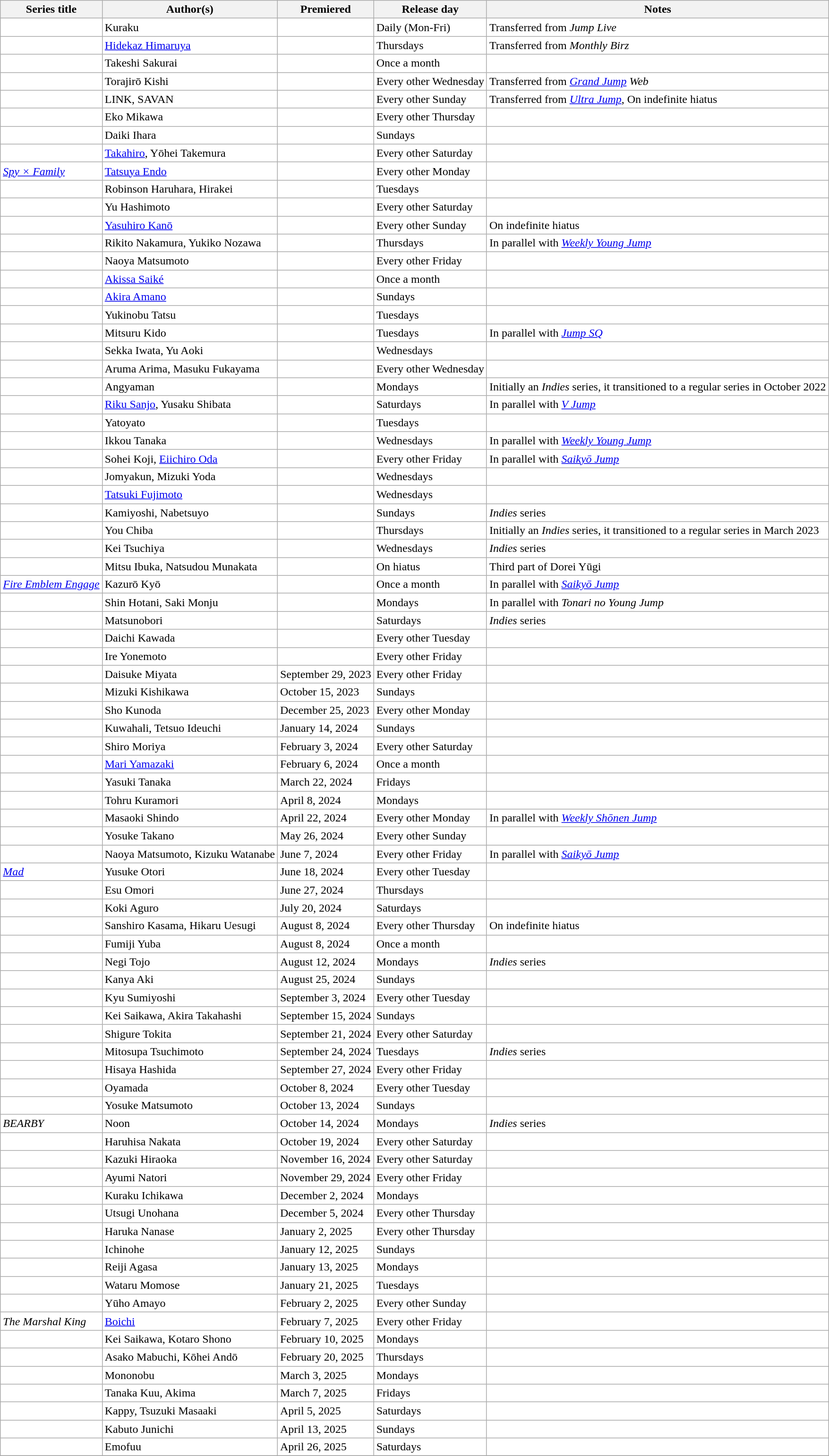<table class="wikitable sortable" style="background: #FFF;">
<tr>
<th>Series title</th>
<th>Author(s)</th>
<th>Premiered</th>
<th>Release day</th>
<th>Notes</th>
</tr>
<tr>
<td></td>
<td>Kuraku</td>
<td></td>
<td>Daily (Mon-Fri)</td>
<td>Transferred from <em>Jump Live</em></td>
</tr>
<tr>
<td></td>
<td><a href='#'>Hidekaz Himaruya</a></td>
<td></td>
<td>Thursdays</td>
<td>Transferred from <em>Monthly Birz</em></td>
</tr>
<tr>
<td></td>
<td>Takeshi Sakurai</td>
<td></td>
<td>Once a month</td>
<td></td>
</tr>
<tr>
<td></td>
<td>Torajirō Kishi</td>
<td></td>
<td>Every other Wednesday</td>
<td>Transferred from <em><a href='#'>Grand Jump</a> Web</em></td>
</tr>
<tr>
<td></td>
<td>LINK, SAVAN</td>
<td></td>
<td>Every other Sunday</td>
<td>Transferred from <em><a href='#'>Ultra Jump</a></em>, On indefinite hiatus</td>
</tr>
<tr>
<td></td>
<td>Eko Mikawa</td>
<td></td>
<td>Every other Thursday</td>
<td></td>
</tr>
<tr>
<td></td>
<td>Daiki Ihara</td>
<td></td>
<td>Sundays</td>
<td></td>
</tr>
<tr>
<td></td>
<td><a href='#'>Takahiro</a>, Yōhei Takemura</td>
<td></td>
<td>Every other Saturday</td>
<td></td>
</tr>
<tr>
<td><em><a href='#'>Spy × Family</a></em></td>
<td><a href='#'>Tatsuya Endo</a></td>
<td></td>
<td>Every other Monday</td>
<td></td>
</tr>
<tr>
<td></td>
<td>Robinson Haruhara, Hirakei</td>
<td></td>
<td>Tuesdays</td>
<td></td>
</tr>
<tr>
<td></td>
<td>Yu Hashimoto</td>
<td></td>
<td>Every other Saturday</td>
<td></td>
</tr>
<tr>
<td></td>
<td><a href='#'>Yasuhiro Kanō</a></td>
<td></td>
<td>Every other Sunday</td>
<td>On indefinite hiatus</td>
</tr>
<tr>
<td></td>
<td>Rikito Nakamura, Yukiko Nozawa</td>
<td></td>
<td>Thursdays</td>
<td>In parallel with <em><a href='#'>Weekly Young Jump</a></em></td>
</tr>
<tr>
<td></td>
<td>Naoya Matsumoto</td>
<td></td>
<td>Every other Friday</td>
<td></td>
</tr>
<tr>
<td></td>
<td><a href='#'>Akissa Saiké</a></td>
<td></td>
<td>Once a month</td>
<td></td>
</tr>
<tr>
<td></td>
<td><a href='#'>Akira Amano</a></td>
<td></td>
<td>Sundays</td>
<td></td>
</tr>
<tr>
<td></td>
<td>Yukinobu Tatsu</td>
<td></td>
<td>Tuesdays</td>
<td></td>
</tr>
<tr>
<td></td>
<td>Mitsuru Kido</td>
<td></td>
<td>Tuesdays</td>
<td>In parallel with <em><a href='#'>Jump SQ</a></em></td>
</tr>
<tr>
<td></td>
<td>Sekka Iwata, Yu Aoki</td>
<td></td>
<td>Wednesdays</td>
<td></td>
</tr>
<tr>
<td></td>
<td>Aruma Arima, Masuku Fukayama</td>
<td></td>
<td>Every other Wednesday</td>
<td></td>
</tr>
<tr>
<td></td>
<td>Angyaman</td>
<td></td>
<td>Mondays</td>
<td>Initially an <em>Indies</em> series, it transitioned to a regular series in October 2022</td>
</tr>
<tr>
<td></td>
<td><a href='#'>Riku Sanjo</a>, Yusaku Shibata</td>
<td></td>
<td>Saturdays</td>
<td>In parallel with <em><a href='#'>V Jump</a></em></td>
</tr>
<tr>
<td></td>
<td>Yatoyato</td>
<td></td>
<td>Tuesdays</td>
<td></td>
</tr>
<tr>
<td></td>
<td>Ikkou Tanaka</td>
<td></td>
<td>Wednesdays</td>
<td>In parallel with <em><a href='#'>Weekly Young Jump</a></em></td>
</tr>
<tr>
<td></td>
<td>Sohei Koji, <a href='#'>Eiichiro Oda</a></td>
<td></td>
<td>Every other Friday</td>
<td>In parallel with <em><a href='#'>Saikyō Jump</a></em></td>
</tr>
<tr>
<td></td>
<td>Jomyakun, Mizuki Yoda</td>
<td></td>
<td>Wednesdays</td>
<td></td>
</tr>
<tr>
<td></td>
<td><a href='#'>Tatsuki Fujimoto</a></td>
<td></td>
<td>Wednesdays</td>
<td></td>
</tr>
<tr>
<td></td>
<td>Kamiyoshi, Nabetsuyo</td>
<td></td>
<td>Sundays</td>
<td><em>Indies</em> series</td>
</tr>
<tr>
<td></td>
<td>You Chiba</td>
<td></td>
<td>Thursdays</td>
<td>Initially an <em>Indies</em> series, it transitioned to a regular series in March 2023</td>
</tr>
<tr>
<td></td>
<td>Kei Tsuchiya</td>
<td></td>
<td>Wednesdays</td>
<td><em>Indies</em> series</td>
</tr>
<tr>
<td></td>
<td>Mitsu Ibuka, Natsudou Munakata</td>
<td></td>
<td>On hiatus</td>
<td>Third part of Dorei Yūgi</td>
</tr>
<tr>
<td><em><a href='#'>Fire Emblem Engage</a></em></td>
<td>Kazurō Kyō</td>
<td></td>
<td>Once a month</td>
<td>In parallel with <em><a href='#'>Saikyō Jump</a></em></td>
</tr>
<tr>
<td></td>
<td>Shin Hotani, Saki Monju</td>
<td></td>
<td>Mondays</td>
<td>In parallel with <em>Tonari no Young Jump</em></td>
</tr>
<tr>
<td></td>
<td>Matsunobori</td>
<td></td>
<td>Saturdays</td>
<td><em>Indies</em> series</td>
</tr>
<tr>
<td></td>
<td>Daichi Kawada</td>
<td></td>
<td>Every other Tuesday</td>
<td></td>
</tr>
<tr>
<td></td>
<td>Ire Yonemoto</td>
<td></td>
<td>Every other Friday</td>
<td></td>
</tr>
<tr>
<td></td>
<td>Daisuke Miyata</td>
<td>September 29, 2023</td>
<td>Every other Friday</td>
<td></td>
</tr>
<tr>
<td></td>
<td>Mizuki Kishikawa</td>
<td>October 15, 2023</td>
<td>Sundays</td>
<td></td>
</tr>
<tr>
<td></td>
<td>Sho Kunoda</td>
<td>December 25, 2023</td>
<td>Every other Monday</td>
<td></td>
</tr>
<tr>
<td></td>
<td>Kuwahali, Tetsuo Ideuchi</td>
<td>January 14, 2024</td>
<td>Sundays</td>
<td></td>
</tr>
<tr>
<td></td>
<td>Shiro Moriya</td>
<td>February 3, 2024</td>
<td>Every other Saturday</td>
<td></td>
</tr>
<tr>
<td></td>
<td><a href='#'>Mari Yamazaki</a></td>
<td>February 6, 2024</td>
<td>Once a month</td>
<td></td>
</tr>
<tr>
<td></td>
<td>Yasuki Tanaka</td>
<td>March 22, 2024</td>
<td>Fridays</td>
<td></td>
</tr>
<tr>
<td></td>
<td>Tohru Kuramori</td>
<td>April 8, 2024</td>
<td>Mondays</td>
<td></td>
</tr>
<tr>
<td></td>
<td>Masaoki Shindo</td>
<td>April 22, 2024</td>
<td>Every other Monday</td>
<td>In parallel with <em><a href='#'>Weekly Shōnen Jump</a></em></td>
</tr>
<tr>
<td></td>
<td>Yosuke Takano</td>
<td>May 26, 2024</td>
<td>Every other Sunday</td>
<td></td>
</tr>
<tr>
<td></td>
<td>Naoya Matsumoto, Kizuku Watanabe</td>
<td>June 7, 2024</td>
<td>Every other Friday</td>
<td>In parallel with <em><a href='#'>Saikyō Jump</a></em></td>
</tr>
<tr>
<td><em><a href='#'>Mad</a></em></td>
<td>Yusuke Otori</td>
<td>June 18, 2024</td>
<td>Every other Tuesday</td>
<td></td>
</tr>
<tr>
<td></td>
<td>Esu Omori</td>
<td>June 27, 2024</td>
<td>Thursdays</td>
<td></td>
</tr>
<tr>
<td></td>
<td>Koki Aguro</td>
<td>July 20, 2024</td>
<td>Saturdays</td>
<td></td>
</tr>
<tr>
<td></td>
<td>Sanshiro Kasama, Hikaru Uesugi</td>
<td>August 8, 2024</td>
<td>Every other Thursday</td>
<td>On indefinite hiatus</td>
</tr>
<tr>
<td></td>
<td>Fumiji Yuba</td>
<td>August 8, 2024</td>
<td>Once a month</td>
<td></td>
</tr>
<tr>
<td></td>
<td>Negi Tojo</td>
<td>August 12, 2024</td>
<td>Mondays</td>
<td><em>Indies</em> series</td>
</tr>
<tr>
<td></td>
<td>Kanya Aki</td>
<td>August 25, 2024</td>
<td>Sundays</td>
<td></td>
</tr>
<tr>
<td></td>
<td>Kyu Sumiyoshi</td>
<td>September 3, 2024</td>
<td>Every other Tuesday</td>
<td></td>
</tr>
<tr>
<td></td>
<td>Kei Saikawa, Akira Takahashi</td>
<td>September 15, 2024</td>
<td>Sundays</td>
<td></td>
</tr>
<tr>
<td></td>
<td>Shigure Tokita</td>
<td>September 21, 2024</td>
<td>Every other Saturday</td>
<td></td>
</tr>
<tr>
<td></td>
<td>Mitosupa Tsuchimoto</td>
<td>September 24, 2024</td>
<td>Tuesdays</td>
<td><em>Indies</em> series</td>
</tr>
<tr>
<td></td>
<td>Hisaya Hashida</td>
<td>September 27, 2024</td>
<td>Every other Friday</td>
<td></td>
</tr>
<tr>
<td></td>
<td>Oyamada</td>
<td>October 8, 2024</td>
<td>Every other Tuesday</td>
<td></td>
</tr>
<tr>
<td></td>
<td>Yosuke Matsumoto</td>
<td>October 13, 2024</td>
<td>Sundays</td>
<td></td>
</tr>
<tr>
<td><em>BEARBY</em></td>
<td>Noon</td>
<td>October 14, 2024</td>
<td>Mondays</td>
<td><em>Indies</em> series</td>
</tr>
<tr>
<td></td>
<td>Haruhisa Nakata</td>
<td>October 19, 2024</td>
<td>Every other Saturday</td>
<td></td>
</tr>
<tr>
<td></td>
<td>Kazuki Hiraoka</td>
<td>November 16, 2024</td>
<td>Every other Saturday</td>
<td></td>
</tr>
<tr>
<td></td>
<td>Ayumi Natori</td>
<td>November 29, 2024</td>
<td>Every other Friday</td>
<td></td>
</tr>
<tr>
<td></td>
<td>Kuraku Ichikawa</td>
<td>December 2, 2024</td>
<td>Mondays</td>
<td></td>
</tr>
<tr>
<td></td>
<td>Utsugi Unohana</td>
<td>December 5, 2024</td>
<td>Every other Thursday</td>
<td></td>
</tr>
<tr>
<td></td>
<td>Haruka Nanase</td>
<td>January 2, 2025</td>
<td>Every other Thursday</td>
<td></td>
</tr>
<tr>
<td></td>
<td>Ichinohe</td>
<td>January 12, 2025</td>
<td>Sundays</td>
<td></td>
</tr>
<tr>
<td></td>
<td>Reiji Agasa</td>
<td>January 13, 2025</td>
<td>Mondays</td>
<td></td>
</tr>
<tr>
<td></td>
<td>Wataru Momose</td>
<td>January 21, 2025</td>
<td>Tuesdays</td>
<td></td>
</tr>
<tr>
<td></td>
<td>Yūho Amayo</td>
<td>February 2, 2025</td>
<td>Every other Sunday</td>
<td></td>
</tr>
<tr>
<td><em>The Marshal King</em></td>
<td><a href='#'>Boichi</a></td>
<td>February 7, 2025</td>
<td>Every other Friday</td>
<td></td>
</tr>
<tr>
<td></td>
<td>Kei Saikawa, Kotaro Shono</td>
<td>February 10, 2025</td>
<td>Mondays</td>
<td></td>
</tr>
<tr>
<td></td>
<td>Asako Mabuchi, Kōhei Andō</td>
<td>February 20, 2025</td>
<td>Thursdays</td>
<td></td>
</tr>
<tr>
<td></td>
<td>Mononobu</td>
<td>March 3, 2025</td>
<td>Mondays</td>
<td></td>
</tr>
<tr>
<td></td>
<td>Tanaka Kuu, Akima</td>
<td>March 7, 2025</td>
<td>Fridays</td>
<td></td>
</tr>
<tr>
<td></td>
<td>Kappy, Tsuzuki Masaaki</td>
<td>April 5, 2025</td>
<td>Saturdays</td>
<td></td>
</tr>
<tr>
<td></td>
<td>Kabuto Junichi</td>
<td>April 13, 2025</td>
<td>Sundays</td>
<td></td>
</tr>
<tr>
<td></td>
<td>Emofuu</td>
<td>April 26, 2025</td>
<td>Saturdays</td>
<td></td>
</tr>
<tr>
</tr>
</table>
